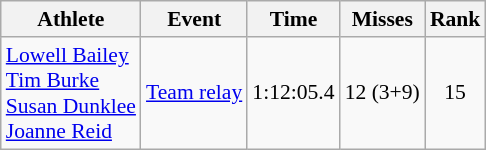<table class=wikitable style=font-size:90%;text-align:center>
<tr>
<th>Athlete</th>
<th>Event</th>
<th>Time</th>
<th>Misses</th>
<th>Rank</th>
</tr>
<tr>
<td align=left><a href='#'>Lowell Bailey</a><br><a href='#'>Tim Burke</a><br><a href='#'>Susan Dunklee</a><br><a href='#'>Joanne Reid</a></td>
<td align=left><a href='#'>Team relay</a></td>
<td>1:12:05.4</td>
<td>12 (3+9)</td>
<td>15</td>
</tr>
</table>
